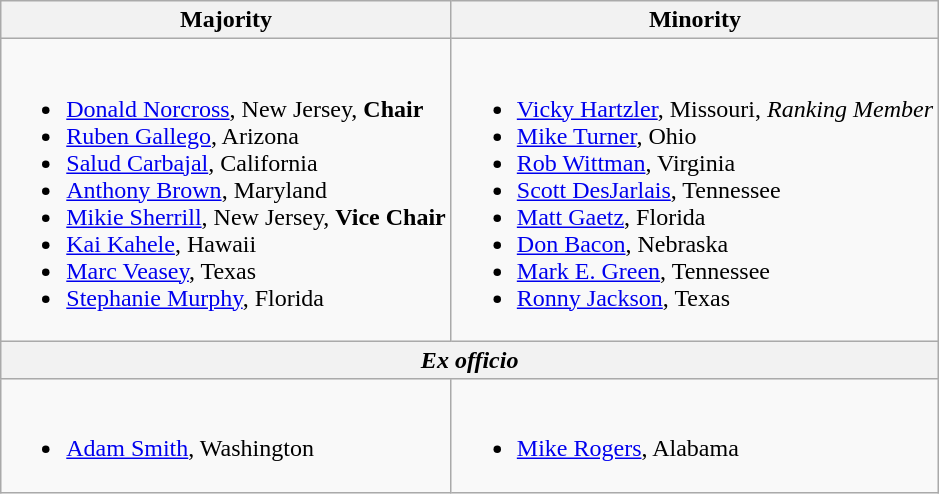<table class=wikitable>
<tr>
<th>Majority</th>
<th>Minority</th>
</tr>
<tr>
<td><br><ul><li><a href='#'>Donald Norcross</a>, New Jersey, <strong>Chair</strong></li><li><a href='#'>Ruben Gallego</a>, Arizona</li><li><a href='#'>Salud Carbajal</a>, California</li><li><a href='#'>Anthony Brown</a>, Maryland</li><li><a href='#'>Mikie Sherrill</a>, New Jersey, <strong>Vice Chair</strong></li><li><a href='#'>Kai Kahele</a>, Hawaii</li><li><a href='#'>Marc Veasey</a>, Texas</li><li><a href='#'>Stephanie Murphy</a>, Florida</li></ul></td>
<td><br><ul><li><a href='#'>Vicky Hartzler</a>, Missouri, <em>Ranking Member</em></li><li><a href='#'>Mike Turner</a>, Ohio</li><li><a href='#'>Rob Wittman</a>, Virginia</li><li><a href='#'>Scott DesJarlais</a>, Tennessee</li><li><a href='#'>Matt Gaetz</a>, Florida</li><li><a href='#'>Don Bacon</a>, Nebraska</li><li><a href='#'>Mark E. Green</a>, Tennessee</li><li><a href='#'>Ronny Jackson</a>, Texas</li></ul></td>
</tr>
<tr>
<th colspan=2><em>Ex officio</em></th>
</tr>
<tr>
<td><br><ul><li><a href='#'>Adam Smith</a>, Washington</li></ul></td>
<td><br><ul><li><a href='#'>Mike Rogers</a>, Alabama</li></ul></td>
</tr>
</table>
